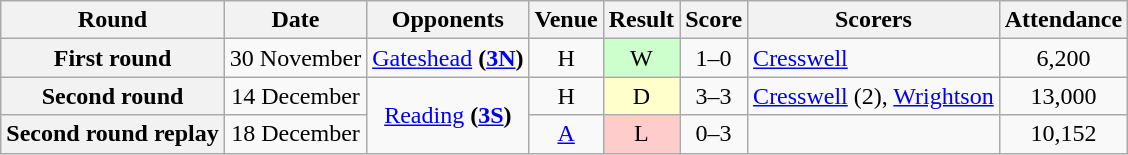<table class="wikitable" style="text-align:center">
<tr>
<th>Round</th>
<th>Date</th>
<th>Opponents</th>
<th>Venue</th>
<th>Result</th>
<th>Score</th>
<th>Scorers</th>
<th>Attendance</th>
</tr>
<tr>
<th>First round</th>
<td>30 November</td>
<td><a href='#'>Gateshead</a> <strong>(<a href='#'>3N</a>)</strong></td>
<td>H</td>
<td style="background-color:#CCFFCC">W</td>
<td>1–0</td>
<td align="left"><a href='#'>Cresswell</a></td>
<td>6,200</td>
</tr>
<tr>
<th>Second round</th>
<td>14 December</td>
<td rowspan=2><a href='#'>Reading</a> <strong>(<a href='#'>3S</a>)</strong></td>
<td>H</td>
<td style="background-color:#FFFFCC">D</td>
<td>3–3</td>
<td align="left"><a href='#'>Cresswell</a> (2), <a href='#'>Wrightson</a></td>
<td>13,000</td>
</tr>
<tr>
<th>Second round replay</th>
<td>18 December</td>
<td><a href='#'>A</a></td>
<td style="background-color:#FFCCCC">L</td>
<td>0–3</td>
<td align="left"></td>
<td>10,152</td>
</tr>
</table>
